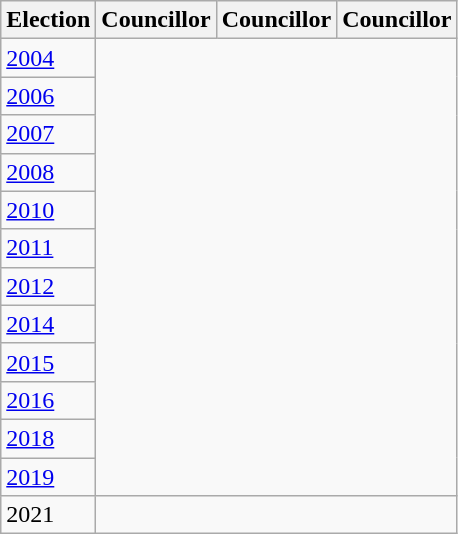<table class="wikitable">
<tr>
<th>Election</th>
<th colspan="2">Councillor</th>
<th colspan="2">Councillor</th>
<th colspan="2">Councillor</th>
</tr>
<tr>
<td><a href='#'>2004</a><br>

</td>
</tr>
<tr>
<td><a href='#'>2006</a><br>

</td>
</tr>
<tr>
<td><a href='#'>2007</a><br>

</td>
</tr>
<tr>
<td><a href='#'>2008</a><br>

</td>
</tr>
<tr>
<td><a href='#'>2010</a><br>

</td>
</tr>
<tr>
<td><a href='#'>2011</a><br>

</td>
</tr>
<tr>
<td><a href='#'>2012</a><br>

</td>
</tr>
<tr>
<td><a href='#'>2014</a><br>

</td>
</tr>
<tr>
<td><a href='#'>2015</a><br>

</td>
</tr>
<tr>
<td><a href='#'>2016</a><br>

</td>
</tr>
<tr>
<td><a href='#'>2018</a><br>

</td>
</tr>
<tr>
<td><a href='#'>2019</a><br>

</td>
</tr>
<tr>
<td>2021</td>
<td colspan=6></td>
</tr>
</table>
